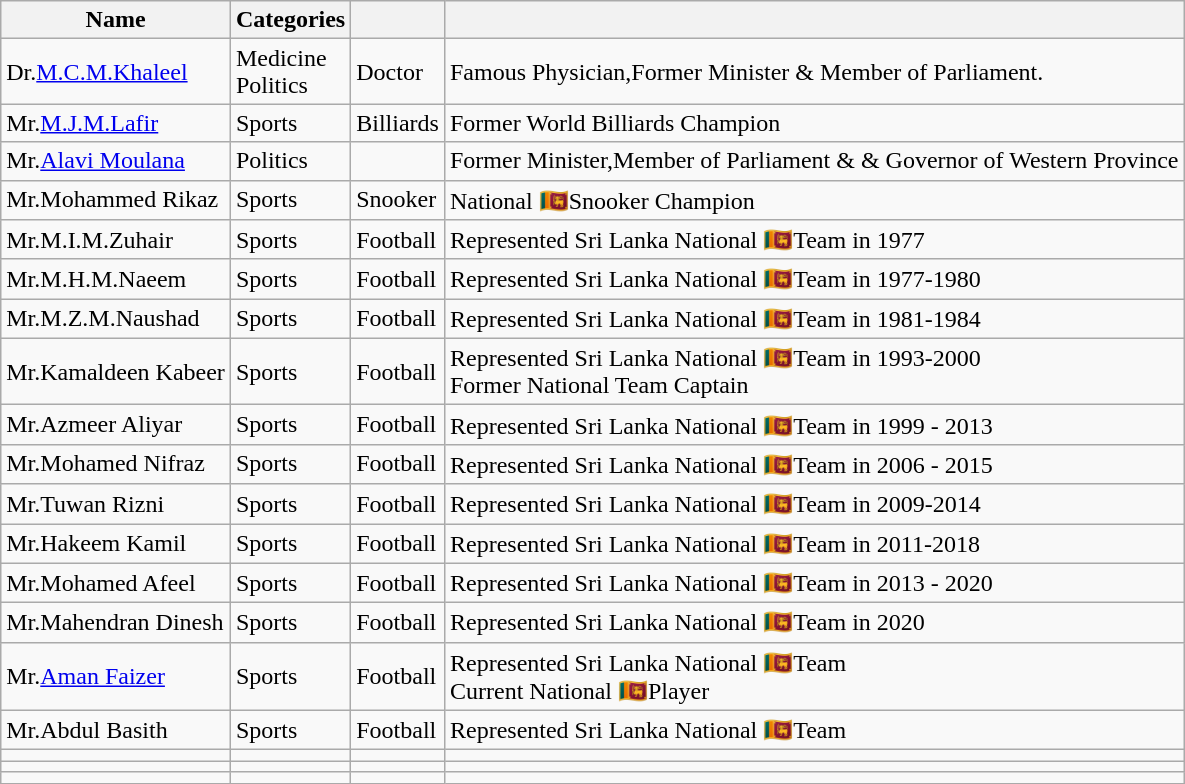<table class="wikitable">
<tr>
<th>Name</th>
<th>Categories</th>
<th></th>
<th></th>
</tr>
<tr>
<td>Dr.<a href='#'>M.C.M.Khaleel</a></td>
<td>Medicine<br>Politics</td>
<td>Doctor</td>
<td>Famous Physician,Former Minister & Member of Parliament.</td>
</tr>
<tr>
<td>Mr.<a href='#'>M.J.M.Lafir</a></td>
<td>Sports</td>
<td>Billiards</td>
<td>Former World Billiards Champion</td>
</tr>
<tr>
<td>Mr.<a href='#'>Alavi Moulana</a></td>
<td>Politics</td>
<td></td>
<td>Former Minister,Member of Parliament & & Governor of Western Province</td>
</tr>
<tr>
<td>Mr.Mohammed Rikaz</td>
<td>Sports</td>
<td>Snooker</td>
<td>National 🇱🇰Snooker Champion</td>
</tr>
<tr>
<td>Mr.M.I.M.Zuhair</td>
<td>Sports</td>
<td>Football</td>
<td>Represented Sri Lanka National 🇱🇰Team in 1977</td>
</tr>
<tr>
<td>Mr.M.H.M.Naeem</td>
<td>Sports</td>
<td>Football</td>
<td>Represented Sri Lanka National 🇱🇰Team in 1977-1980</td>
</tr>
<tr>
<td>Mr.M.Z.M.Naushad</td>
<td>Sports</td>
<td>Football</td>
<td>Represented Sri Lanka National 🇱🇰Team in 1981-1984</td>
</tr>
<tr>
<td>Mr.Kamaldeen Kabeer</td>
<td>Sports</td>
<td>Football</td>
<td>Represented Sri Lanka National 🇱🇰Team in 1993-2000<br>Former National Team  Captain</td>
</tr>
<tr>
<td>Mr.Azmeer Aliyar</td>
<td>Sports</td>
<td>Football</td>
<td>Represented Sri Lanka National 🇱🇰Team in 1999 - 2013</td>
</tr>
<tr>
<td>Mr.Mohamed Nifraz</td>
<td>Sports</td>
<td>Football</td>
<td>Represented Sri Lanka National 🇱🇰Team in 2006 - 2015</td>
</tr>
<tr>
<td>Mr.Tuwan Rizni</td>
<td>Sports</td>
<td>Football</td>
<td>Represented Sri Lanka National 🇱🇰Team in  2009-2014</td>
</tr>
<tr>
<td>Mr.Hakeem Kamil</td>
<td>Sports</td>
<td>Football</td>
<td>Represented Sri Lanka National 🇱🇰Team in 2011-2018</td>
</tr>
<tr>
<td>Mr.Mohamed Afeel</td>
<td>Sports</td>
<td>Football</td>
<td>Represented Sri Lanka National 🇱🇰Team in 2013 - 2020</td>
</tr>
<tr>
<td>Mr.Mahendran Dinesh</td>
<td>Sports</td>
<td>Football</td>
<td>Represented Sri Lanka National 🇱🇰Team in 2020</td>
</tr>
<tr>
<td>Mr.<a href='#'>Aman Faizer</a></td>
<td>Sports</td>
<td>Football</td>
<td>Represented Sri Lanka National 🇱🇰Team<br>Current National 🇱🇰Player</td>
</tr>
<tr>
<td>Mr.Abdul Basith</td>
<td>Sports</td>
<td>Football</td>
<td>Represented Sri Lanka National 🇱🇰Team</td>
</tr>
<tr>
<td></td>
<td></td>
<td></td>
<td></td>
</tr>
<tr>
<td></td>
<td></td>
<td></td>
<td></td>
</tr>
<tr>
<td></td>
<td></td>
<td></td>
<td></td>
</tr>
</table>
